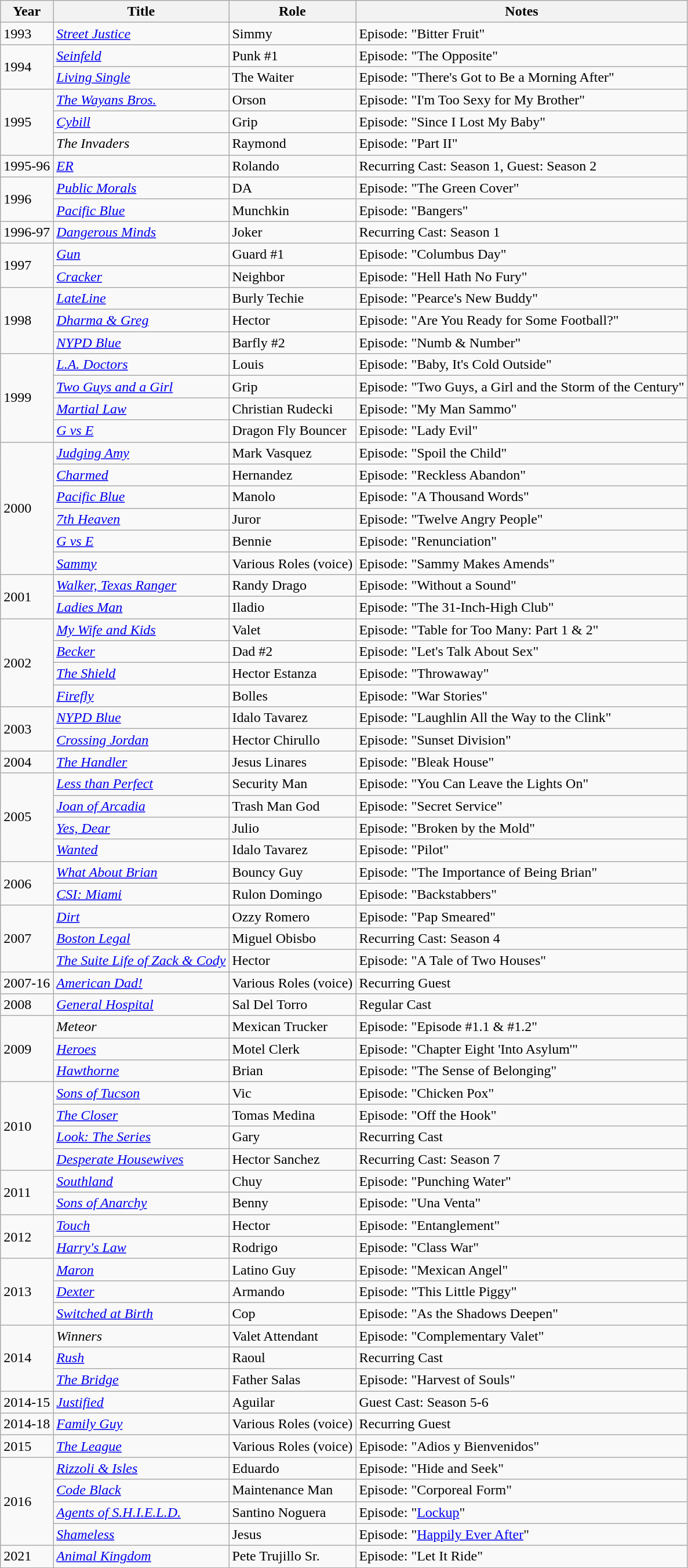<table class="wikitable plainrowheaders sortable" style="margin-right: 0;">
<tr>
<th>Year</th>
<th>Title</th>
<th>Role</th>
<th>Notes</th>
</tr>
<tr>
<td>1993</td>
<td><em><a href='#'>Street Justice</a></em></td>
<td>Simmy</td>
<td>Episode: "Bitter Fruit"</td>
</tr>
<tr>
<td rowspan=2>1994</td>
<td><em><a href='#'>Seinfeld</a></em></td>
<td>Punk #1</td>
<td>Episode: "The Opposite"</td>
</tr>
<tr>
<td><em><a href='#'>Living Single</a></em></td>
<td>The Waiter</td>
<td>Episode: "There's Got to Be a Morning After"</td>
</tr>
<tr>
<td rowspan=3>1995</td>
<td><em><a href='#'>The Wayans Bros.</a></em></td>
<td>Orson</td>
<td>Episode: "I'm Too Sexy for My Brother"</td>
</tr>
<tr>
<td><em><a href='#'>Cybill</a></em></td>
<td>Grip</td>
<td>Episode: "Since I Lost My Baby"</td>
</tr>
<tr>
<td><em>The Invaders</em></td>
<td>Raymond</td>
<td>Episode: "Part II"</td>
</tr>
<tr>
<td>1995-96</td>
<td><em><a href='#'>ER</a></em></td>
<td>Rolando</td>
<td>Recurring Cast: Season 1, Guest: Season 2</td>
</tr>
<tr>
<td rowspan=2>1996</td>
<td><em><a href='#'>Public Morals</a></em></td>
<td>DA</td>
<td>Episode: "The Green Cover"</td>
</tr>
<tr>
<td><em><a href='#'>Pacific Blue</a></em></td>
<td>Munchkin</td>
<td>Episode: "Bangers"</td>
</tr>
<tr>
<td>1996-97</td>
<td><em><a href='#'>Dangerous Minds</a></em></td>
<td>Joker</td>
<td>Recurring Cast: Season 1</td>
</tr>
<tr>
<td rowspan=2>1997</td>
<td><em><a href='#'>Gun</a></em></td>
<td>Guard #1</td>
<td>Episode: "Columbus Day"</td>
</tr>
<tr>
<td><em><a href='#'>Cracker</a></em></td>
<td>Neighbor</td>
<td>Episode: "Hell Hath No Fury"</td>
</tr>
<tr>
<td rowspan=3>1998</td>
<td><em><a href='#'>LateLine</a></em></td>
<td>Burly Techie</td>
<td>Episode: "Pearce's New Buddy"</td>
</tr>
<tr>
<td><em><a href='#'>Dharma & Greg</a></em></td>
<td>Hector</td>
<td>Episode: "Are You Ready for Some Football?"</td>
</tr>
<tr>
<td><em><a href='#'>NYPD Blue</a></em></td>
<td>Barfly #2</td>
<td>Episode: "Numb & Number"</td>
</tr>
<tr>
<td rowspan=4>1999</td>
<td><em><a href='#'>L.A. Doctors</a></em></td>
<td>Louis</td>
<td>Episode: "Baby, It's Cold Outside"</td>
</tr>
<tr>
<td><em><a href='#'>Two Guys and a Girl</a></em></td>
<td>Grip</td>
<td>Episode: "Two Guys, a Girl and the Storm of the Century"</td>
</tr>
<tr>
<td><em><a href='#'>Martial Law</a></em></td>
<td>Christian Rudecki</td>
<td>Episode: "My Man Sammo"</td>
</tr>
<tr>
<td><em><a href='#'>G vs E</a></em></td>
<td>Dragon Fly Bouncer</td>
<td>Episode: "Lady Evil"</td>
</tr>
<tr>
<td rowspan=6>2000</td>
<td><em><a href='#'>Judging Amy</a></em></td>
<td>Mark Vasquez</td>
<td>Episode: "Spoil the Child"</td>
</tr>
<tr>
<td><em><a href='#'>Charmed</a></em></td>
<td>Hernandez</td>
<td>Episode: "Reckless Abandon"</td>
</tr>
<tr>
<td><em><a href='#'>Pacific Blue</a></em></td>
<td>Manolo</td>
<td>Episode: "A Thousand Words"</td>
</tr>
<tr>
<td><em><a href='#'>7th Heaven</a></em></td>
<td>Juror</td>
<td>Episode: "Twelve Angry People"</td>
</tr>
<tr>
<td><em><a href='#'>G vs E</a></em></td>
<td>Bennie</td>
<td>Episode: "Renunciation"</td>
</tr>
<tr>
<td><em><a href='#'>Sammy</a></em></td>
<td>Various Roles (voice)</td>
<td>Episode: "Sammy Makes Amends"</td>
</tr>
<tr>
<td rowspan=2>2001</td>
<td><em><a href='#'>Walker, Texas Ranger</a></em></td>
<td>Randy Drago</td>
<td>Episode: "Without a Sound"</td>
</tr>
<tr>
<td><em><a href='#'>Ladies Man</a></em></td>
<td>Iladio</td>
<td>Episode: "The 31-Inch-High Club"</td>
</tr>
<tr>
<td rowspan=4>2002</td>
<td><em><a href='#'>My Wife and Kids</a></em></td>
<td>Valet</td>
<td>Episode: "Table for Too Many: Part 1 & 2"</td>
</tr>
<tr>
<td><em><a href='#'>Becker</a></em></td>
<td>Dad #2</td>
<td>Episode: "Let's Talk About Sex"</td>
</tr>
<tr>
<td><em><a href='#'>The Shield</a></em></td>
<td>Hector Estanza</td>
<td>Episode: "Throwaway"</td>
</tr>
<tr>
<td><em><a href='#'>Firefly</a></em></td>
<td>Bolles</td>
<td>Episode: "War Stories"</td>
</tr>
<tr>
<td rowspan=2>2003</td>
<td><em><a href='#'>NYPD Blue</a></em></td>
<td>Idalo Tavarez</td>
<td>Episode: "Laughlin All the Way to the Clink"</td>
</tr>
<tr>
<td><em><a href='#'>Crossing Jordan</a></em></td>
<td>Hector Chirullo</td>
<td>Episode: "Sunset Division"</td>
</tr>
<tr>
<td>2004</td>
<td><em><a href='#'>The Handler</a></em></td>
<td>Jesus Linares</td>
<td>Episode: "Bleak House"</td>
</tr>
<tr>
<td rowspan=4>2005</td>
<td><em><a href='#'>Less than Perfect</a></em></td>
<td>Security Man</td>
<td>Episode: "You Can Leave the Lights On"</td>
</tr>
<tr>
<td><em><a href='#'>Joan of Arcadia</a></em></td>
<td>Trash Man God</td>
<td>Episode: "Secret Service"</td>
</tr>
<tr>
<td><em><a href='#'>Yes, Dear</a></em></td>
<td>Julio</td>
<td>Episode: "Broken by the Mold"</td>
</tr>
<tr>
<td><em><a href='#'>Wanted</a></em></td>
<td>Idalo Tavarez</td>
<td>Episode: "Pilot"</td>
</tr>
<tr>
<td rowspan=2>2006</td>
<td><em><a href='#'>What About Brian</a></em></td>
<td>Bouncy Guy</td>
<td>Episode: "The Importance of Being Brian"</td>
</tr>
<tr>
<td><em><a href='#'>CSI: Miami</a></em></td>
<td>Rulon Domingo</td>
<td>Episode: "Backstabbers"</td>
</tr>
<tr>
<td rowspan=3>2007</td>
<td><em><a href='#'>Dirt</a></em></td>
<td>Ozzy Romero</td>
<td>Episode: "Pap Smeared"</td>
</tr>
<tr>
<td><em><a href='#'>Boston Legal</a></em></td>
<td>Miguel Obisbo</td>
<td>Recurring Cast: Season 4</td>
</tr>
<tr>
<td><em><a href='#'>The Suite Life of Zack & Cody</a></em></td>
<td>Hector</td>
<td>Episode: "A Tale of Two Houses"</td>
</tr>
<tr>
<td>2007-16</td>
<td><em><a href='#'>American Dad!</a></em></td>
<td>Various Roles (voice)</td>
<td>Recurring Guest</td>
</tr>
<tr>
<td>2008</td>
<td><em><a href='#'>General Hospital</a></em></td>
<td>Sal Del Torro</td>
<td>Regular Cast</td>
</tr>
<tr>
<td rowspan=3>2009</td>
<td><em>Meteor</em></td>
<td>Mexican Trucker</td>
<td>Episode: "Episode #1.1 & #1.2"</td>
</tr>
<tr>
<td><em><a href='#'>Heroes</a></em></td>
<td>Motel Clerk</td>
<td>Episode: "Chapter Eight 'Into Asylum'"</td>
</tr>
<tr>
<td><em><a href='#'>Hawthorne</a></em></td>
<td>Brian</td>
<td>Episode: "The Sense of Belonging"</td>
</tr>
<tr>
<td rowspan=4>2010</td>
<td><em><a href='#'>Sons of Tucson</a></em></td>
<td>Vic</td>
<td>Episode: "Chicken Pox"</td>
</tr>
<tr>
<td><em><a href='#'>The Closer</a></em></td>
<td>Tomas Medina</td>
<td>Episode: "Off the Hook"</td>
</tr>
<tr>
<td><em><a href='#'>Look: The Series</a></em></td>
<td>Gary</td>
<td>Recurring Cast</td>
</tr>
<tr>
<td><em><a href='#'>Desperate Housewives</a></em></td>
<td>Hector Sanchez</td>
<td>Recurring Cast: Season 7</td>
</tr>
<tr>
<td rowspan=2>2011</td>
<td><em><a href='#'>Southland</a></em></td>
<td>Chuy</td>
<td>Episode: "Punching Water"</td>
</tr>
<tr>
<td><em><a href='#'>Sons of Anarchy</a></em></td>
<td>Benny</td>
<td>Episode: "Una Venta"</td>
</tr>
<tr>
<td rowspan=2>2012</td>
<td><em><a href='#'>Touch</a></em></td>
<td>Hector</td>
<td>Episode: "Entanglement"</td>
</tr>
<tr>
<td><em><a href='#'>Harry's Law</a></em></td>
<td>Rodrigo</td>
<td>Episode: "Class War"</td>
</tr>
<tr>
<td rowspan=3>2013</td>
<td><em><a href='#'>Maron</a></em></td>
<td>Latino Guy</td>
<td>Episode: "Mexican Angel"</td>
</tr>
<tr>
<td><em><a href='#'>Dexter</a></em></td>
<td>Armando</td>
<td>Episode: "This Little Piggy"</td>
</tr>
<tr>
<td><em><a href='#'>Switched at Birth</a></em></td>
<td>Cop</td>
<td>Episode: "As the Shadows Deepen"</td>
</tr>
<tr>
<td rowspan=3>2014</td>
<td><em>Winners</em></td>
<td>Valet Attendant</td>
<td>Episode: "Complementary Valet"</td>
</tr>
<tr>
<td><em><a href='#'>Rush</a></em></td>
<td>Raoul</td>
<td>Recurring Cast</td>
</tr>
<tr>
<td><em><a href='#'>The Bridge</a></em></td>
<td>Father Salas</td>
<td>Episode: "Harvest of Souls"</td>
</tr>
<tr>
<td>2014-15</td>
<td><em><a href='#'>Justified</a></em></td>
<td>Aguilar</td>
<td>Guest Cast: Season 5-6</td>
</tr>
<tr>
<td>2014-18</td>
<td><em><a href='#'>Family Guy</a></em></td>
<td>Various Roles (voice)</td>
<td>Recurring Guest</td>
</tr>
<tr>
<td>2015</td>
<td><em><a href='#'>The League</a></em></td>
<td>Various Roles (voice)</td>
<td>Episode: "Adios y Bienvenidos"</td>
</tr>
<tr>
<td rowspan=4>2016</td>
<td><em><a href='#'>Rizzoli & Isles</a></em></td>
<td>Eduardo</td>
<td>Episode: "Hide and Seek"</td>
</tr>
<tr>
<td><em><a href='#'>Code Black</a></em></td>
<td>Maintenance Man</td>
<td>Episode: "Corporeal Form"</td>
</tr>
<tr>
<td><em><a href='#'>Agents of S.H.I.E.L.D.</a></em></td>
<td>Santino Noguera</td>
<td>Episode: "<a href='#'>Lockup</a>"</td>
</tr>
<tr>
<td><em><a href='#'>Shameless</a></em></td>
<td>Jesus</td>
<td>Episode: "<a href='#'>Happily Ever After</a>"</td>
</tr>
<tr>
<td>2021</td>
<td><em><a href='#'>Animal Kingdom</a></em></td>
<td>Pete Trujillo Sr.</td>
<td>Episode: "Let It Ride"</td>
</tr>
</table>
